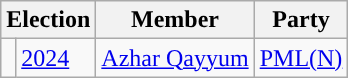<table class="wikitable">
<tr>
<th colspan="2">Election</th>
<th>Member</th>
<th>Party</th>
</tr>
<tr>
<td style="background-color: "></td>
<td><a href='#'>2024</a></td>
<td><a href='#'>Azhar Qayyum</a></td>
<td><a href='#'>PML(N)</a></td>
</tr>
</table>
